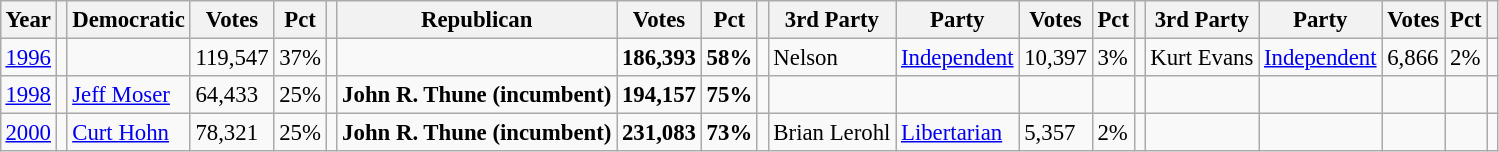<table class="wikitable" style="margin:0.5em ; font-size:95%">
<tr>
<th>Year</th>
<th></th>
<th>Democratic</th>
<th>Votes</th>
<th>Pct</th>
<th></th>
<th>Republican</th>
<th>Votes</th>
<th>Pct</th>
<th></th>
<th>3rd Party</th>
<th>Party</th>
<th>Votes</th>
<th>Pct</th>
<th></th>
<th>3rd Party</th>
<th>Party</th>
<th>Votes</th>
<th>Pct</th>
<th></th>
</tr>
<tr>
<td><a href='#'>1996</a></td>
<td></td>
<td></td>
<td>119,547</td>
<td>37%</td>
<td></td>
<td></td>
<td><strong>186,393</strong></td>
<td><strong>58%</strong></td>
<td></td>
<td> Nelson</td>
<td><a href='#'>Independent</a></td>
<td>10,397</td>
<td>3%</td>
<td></td>
<td>Kurt Evans</td>
<td><a href='#'>Independent</a></td>
<td>6,866</td>
<td>2%</td>
<td></td>
</tr>
<tr>
<td><a href='#'>1998</a></td>
<td></td>
<td><a href='#'>Jeff Moser</a></td>
<td>64,433</td>
<td>25%</td>
<td></td>
<td><strong>John R. Thune</strong> <strong>(incumbent)</strong></td>
<td><strong>194,157</strong></td>
<td><strong>75%</strong></td>
<td></td>
<td></td>
<td></td>
<td></td>
<td></td>
<td></td>
<td></td>
<td></td>
<td></td>
<td></td>
<td></td>
</tr>
<tr>
<td><a href='#'>2000</a></td>
<td></td>
<td><a href='#'>Curt Hohn</a></td>
<td>78,321</td>
<td>25%</td>
<td></td>
<td><strong>John R. Thune</strong> <strong>(incumbent)</strong></td>
<td><strong>231,083</strong></td>
<td><strong>73%</strong></td>
<td></td>
<td>Brian Lerohl</td>
<td><a href='#'>Libertarian</a></td>
<td>5,357</td>
<td>2%</td>
<td></td>
<td></td>
<td></td>
<td></td>
<td></td>
<td></td>
</tr>
</table>
